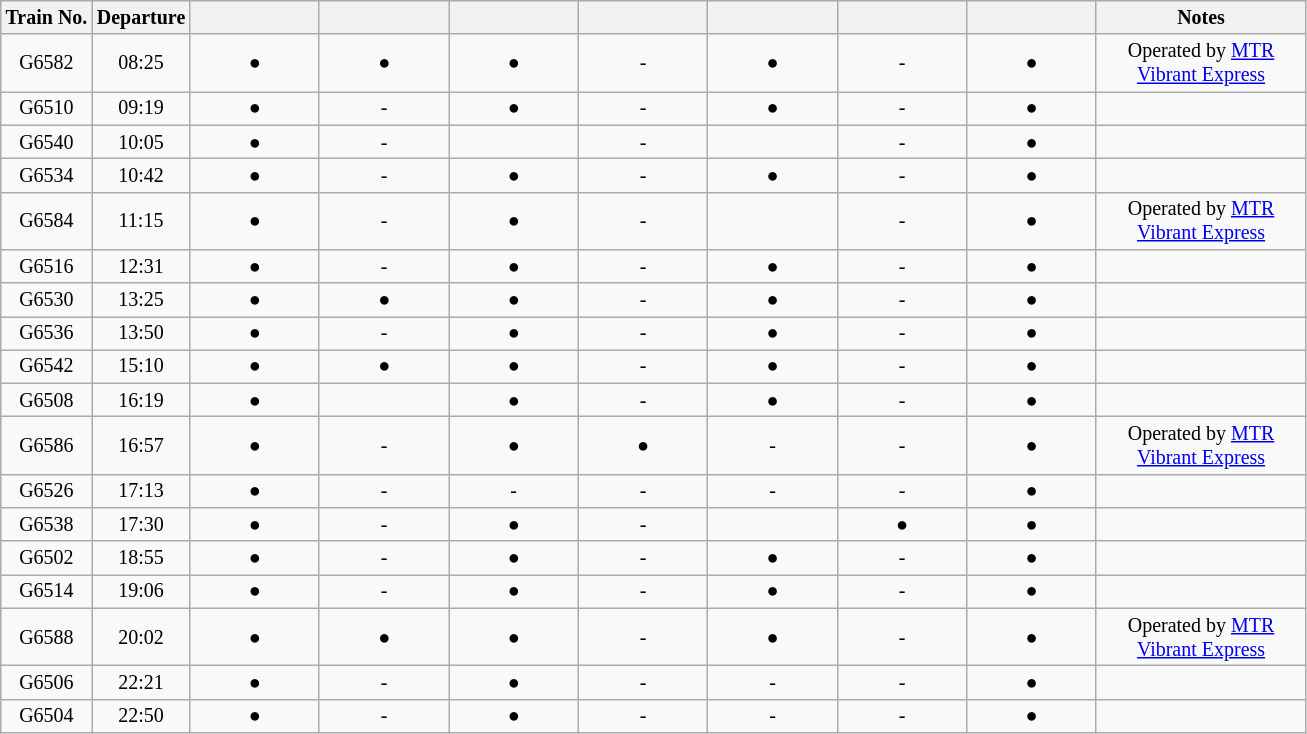<table class="wikitable" style="text-align:center; font-size:smaller" rules="all">
<tr>
<th>Train No.</th>
<th>Departure</th>
<th style="width:6em;"></th>
<th style="width:6em;"></th>
<th style="width:6em;"></th>
<th style="width:6em;"></th>
<th style="width:6em;"></th>
<th style="width:6em;"></th>
<th style="width:6em;"></th>
<th style="width:10em;">Notes</th>
</tr>
<tr>
<td>G6582</td>
<td>08:25</td>
<td>●</td>
<td>●</td>
<td>●</td>
<td>-</td>
<td>●</td>
<td>-</td>
<td>●</td>
<td>Operated by <a href='#'>MTR</a> <a href='#'>Vibrant Express</a></td>
</tr>
<tr>
<td>G6510</td>
<td>09:19</td>
<td>●</td>
<td>-</td>
<td>●</td>
<td>-</td>
<td>●</td>
<td>-</td>
<td>●</td>
<td></td>
</tr>
<tr>
<td>G6540</td>
<td>10:05</td>
<td>●</td>
<td>-</td>
<td></td>
<td>-</td>
<td></td>
<td>-</td>
<td>●</td>
<td></td>
</tr>
<tr>
<td>G6534</td>
<td>10:42</td>
<td>●</td>
<td>-</td>
<td>●</td>
<td>-</td>
<td>●</td>
<td>-</td>
<td>●</td>
<td></td>
</tr>
<tr>
<td>G6584</td>
<td>11:15</td>
<td>●</td>
<td>-</td>
<td>●</td>
<td>-</td>
<td></td>
<td>-</td>
<td>●</td>
<td>Operated by <a href='#'>MTR</a> <a href='#'>Vibrant Express</a></td>
</tr>
<tr>
<td>G6516</td>
<td>12:31</td>
<td>●</td>
<td>-</td>
<td>●</td>
<td>-</td>
<td>●</td>
<td>-</td>
<td>●</td>
<td></td>
</tr>
<tr>
<td>G6530</td>
<td>13:25</td>
<td>●</td>
<td>●</td>
<td>●</td>
<td>-</td>
<td>●</td>
<td>-</td>
<td>●</td>
<td></td>
</tr>
<tr>
<td>G6536</td>
<td>13:50</td>
<td>●</td>
<td>-</td>
<td>●</td>
<td>-</td>
<td>●</td>
<td>-</td>
<td>●</td>
<td></td>
</tr>
<tr>
<td>G6542</td>
<td>15:10</td>
<td>●</td>
<td>●</td>
<td>●</td>
<td>-</td>
<td>●</td>
<td>-</td>
<td>●</td>
<td></td>
</tr>
<tr>
<td>G6508</td>
<td>16:19</td>
<td>●</td>
<td></td>
<td>●</td>
<td>-</td>
<td>●</td>
<td>-</td>
<td>●</td>
<td></td>
</tr>
<tr>
<td>G6586</td>
<td>16:57</td>
<td>●</td>
<td>-</td>
<td>●</td>
<td>●</td>
<td>-</td>
<td>-</td>
<td>●</td>
<td>Operated by <a href='#'>MTR</a> <a href='#'>Vibrant Express</a></td>
</tr>
<tr>
<td>G6526</td>
<td>17:13</td>
<td>●</td>
<td>-</td>
<td>-</td>
<td>-</td>
<td>-</td>
<td>-</td>
<td>●</td>
<td></td>
</tr>
<tr>
<td>G6538</td>
<td>17:30</td>
<td>●</td>
<td>-</td>
<td>●</td>
<td>-</td>
<td></td>
<td>●</td>
<td>●</td>
<td></td>
</tr>
<tr>
<td>G6502</td>
<td>18:55</td>
<td>●</td>
<td>-</td>
<td>●</td>
<td>-</td>
<td>●</td>
<td>-</td>
<td>●</td>
<td></td>
</tr>
<tr>
<td>G6514</td>
<td>19:06</td>
<td>●</td>
<td>-</td>
<td>●</td>
<td>-</td>
<td>●</td>
<td>-</td>
<td>●</td>
<td></td>
</tr>
<tr>
<td>G6588</td>
<td>20:02</td>
<td>●</td>
<td>●</td>
<td>●</td>
<td>-</td>
<td>●</td>
<td>-</td>
<td>●</td>
<td>Operated by <a href='#'>MTR</a> <a href='#'>Vibrant Express</a></td>
</tr>
<tr>
<td>G6506</td>
<td>22:21</td>
<td>●</td>
<td>-</td>
<td>●</td>
<td>-</td>
<td>-</td>
<td>-</td>
<td>●</td>
<td></td>
</tr>
<tr>
<td>G6504</td>
<td>22:50</td>
<td>●</td>
<td>-</td>
<td>●</td>
<td>-</td>
<td>-</td>
<td>-</td>
<td>●</td>
<td></td>
</tr>
</table>
